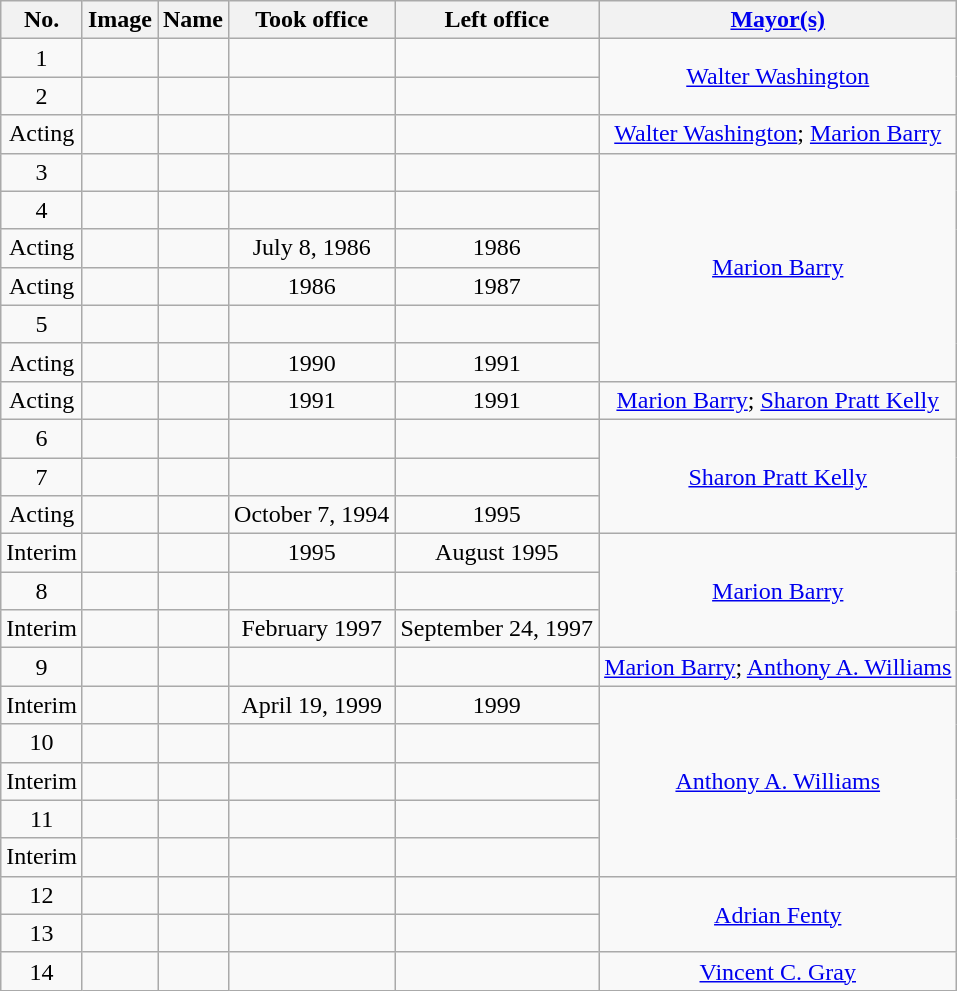<table class="wikitable sortable" style="clear:right; text-align:center">
<tr>
<th>No.</th>
<th>Image</th>
<th>Name</th>
<th>Took office</th>
<th>Left office</th>
<th colspan="2"><a href='#'>Mayor(s)</a></th>
</tr>
<tr>
<td>1</td>
<td></td>
<td nowrap></td>
<td></td>
<td></td>
<td rowspan=2><a href='#'>Walter Washington</a></td>
</tr>
<tr>
<td>2</td>
<td></td>
<td nowrap></td>
<td></td>
<td></td>
</tr>
<tr>
<td data-sort-value="2.5">Acting</td>
<td></td>
<td nowrap></td>
<td></td>
<td></td>
<td><a href='#'>Walter Washington</a>; <a href='#'>Marion Barry</a></td>
</tr>
<tr>
<td>3</td>
<td></td>
<td nowrap></td>
<td></td>
<td></td>
<td rowspan=6><a href='#'>Marion Barry</a></td>
</tr>
<tr>
<td>4</td>
<td></td>
<td nowrap></td>
<td></td>
<td></td>
</tr>
<tr>
<td data-sort-value="4.25">Acting</td>
<td></td>
<td nowrap></td>
<td>July 8, 1986</td>
<td>1986</td>
</tr>
<tr>
<td data-sort-value="4.5">Acting</td>
<td></td>
<td nowrap></td>
<td>1986</td>
<td>1987</td>
</tr>
<tr>
<td>5</td>
<td></td>
<td nowrap></td>
<td></td>
<td></td>
</tr>
<tr>
<td data-sort-value="5.25">Acting</td>
<td></td>
<td nowrap></td>
<td>1990</td>
<td>1991</td>
</tr>
<tr>
<td data-sort-value="5.5">Acting</td>
<td></td>
<td nowrap></td>
<td>1991</td>
<td>1991</td>
<td><a href='#'>Marion Barry</a>; <a href='#'>Sharon Pratt Kelly</a></td>
</tr>
<tr>
<td>6</td>
<td></td>
<td nowrap></td>
<td></td>
<td></td>
<td rowspan=3><a href='#'>Sharon Pratt Kelly</a></td>
</tr>
<tr>
<td>7</td>
<td></td>
<td nowrap></td>
<td></td>
<td></td>
</tr>
<tr>
<td data-sort-value="7.25">Acting</td>
<td></td>
<td nowrap></td>
<td>October 7, 1994</td>
<td>1995</td>
</tr>
<tr>
<td data-sort-value="7.5">Interim</td>
<td></td>
<td nowrap></td>
<td>1995</td>
<td>August 1995</td>
<td rowspan=3><a href='#'>Marion Barry</a></td>
</tr>
<tr>
<td>8</td>
<td></td>
<td nowrap></td>
<td></td>
<td></td>
</tr>
<tr>
<td data-sort-value="8.5">Interim</td>
<td></td>
<td nowrap></td>
<td>February 1997</td>
<td>September 24, 1997</td>
</tr>
<tr>
<td>9</td>
<td></td>
<td nowrap></td>
<td></td>
<td></td>
<td><a href='#'>Marion Barry</a>; <a href='#'>Anthony A. Williams</a></td>
</tr>
<tr>
<td data-sort-value="9.5">Interim</td>
<td></td>
<td nowrap></td>
<td>April 19, 1999</td>
<td>1999</td>
<td rowspan=5><a href='#'>Anthony A. Williams</a></td>
</tr>
<tr>
<td>10</td>
<td></td>
<td nowrap></td>
<td></td>
<td></td>
</tr>
<tr>
<td data-sort-value="10.5">Interim</td>
<td></td>
<td nowrap></td>
<td></td>
<td></td>
</tr>
<tr>
<td>11</td>
<td></td>
<td nowrap></td>
<td></td>
<td></td>
</tr>
<tr>
<td data-sort-value="11.5">Interim</td>
<td></td>
<td nowrap></td>
<td></td>
<td></td>
</tr>
<tr>
<td>12</td>
<td></td>
<td nowrap></td>
<td></td>
<td></td>
<td rowspan=2><a href='#'>Adrian Fenty</a></td>
</tr>
<tr>
<td>13</td>
<td></td>
<td nowrap></td>
<td></td>
<td></td>
</tr>
<tr>
<td>14</td>
<td></td>
<td nowrap></td>
<td></td>
<td></td>
<td><a href='#'>Vincent C. Gray</a></td>
</tr>
</table>
